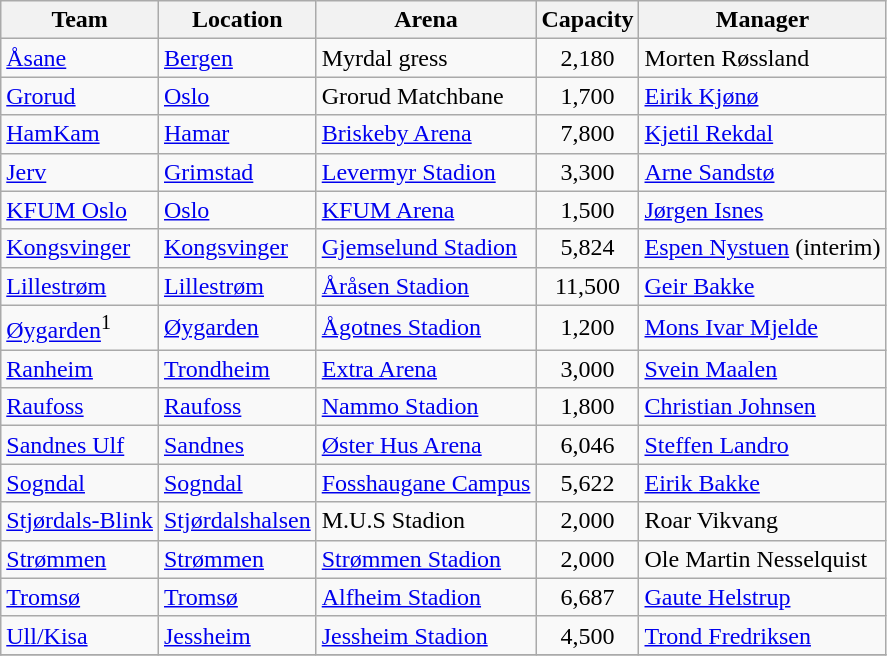<table class="wikitable sortable" border="1">
<tr>
<th>Team</th>
<th>Location</th>
<th>Arena</th>
<th>Capacity</th>
<th>Manager</th>
</tr>
<tr>
<td><a href='#'>Åsane</a></td>
<td><a href='#'>Bergen</a></td>
<td>Myrdal gress</td>
<td align="center">2,180</td>
<td> Morten Røssland</td>
</tr>
<tr>
<td><a href='#'>Grorud</a></td>
<td><a href='#'>Oslo</a></td>
<td>Grorud Matchbane</td>
<td align="center">1,700</td>
<td> <a href='#'>Eirik Kjønø</a></td>
</tr>
<tr>
<td><a href='#'>HamKam</a></td>
<td><a href='#'>Hamar</a></td>
<td><a href='#'>Briskeby Arena</a></td>
<td align="center">7,800</td>
<td> <a href='#'>Kjetil Rekdal</a></td>
</tr>
<tr>
<td><a href='#'>Jerv</a></td>
<td><a href='#'>Grimstad</a></td>
<td><a href='#'>Levermyr Stadion</a></td>
<td align="center">3,300</td>
<td> <a href='#'>Arne Sandstø</a></td>
</tr>
<tr>
<td><a href='#'>KFUM Oslo</a></td>
<td><a href='#'>Oslo</a></td>
<td><a href='#'>KFUM Arena</a></td>
<td align="center">1,500</td>
<td> <a href='#'>Jørgen Isnes</a></td>
</tr>
<tr>
<td><a href='#'>Kongsvinger</a></td>
<td><a href='#'>Kongsvinger</a></td>
<td><a href='#'>Gjemselund Stadion</a></td>
<td align="center">5,824</td>
<td> <a href='#'>Espen Nystuen</a> (interim)</td>
</tr>
<tr>
<td><a href='#'>Lillestrøm</a></td>
<td><a href='#'>Lillestrøm</a></td>
<td><a href='#'>Åråsen Stadion</a></td>
<td align="center">11,500</td>
<td> <a href='#'>Geir Bakke</a></td>
</tr>
<tr>
<td><a href='#'>Øygarden</a><sup>1</sup></td>
<td><a href='#'>Øygarden</a></td>
<td><a href='#'>Ågotnes Stadion</a></td>
<td align="center">1,200</td>
<td> <a href='#'>Mons Ivar Mjelde</a></td>
</tr>
<tr>
<td><a href='#'>Ranheim</a></td>
<td><a href='#'>Trondheim</a></td>
<td><a href='#'>Extra Arena</a></td>
<td align="center">3,000</td>
<td> <a href='#'>Svein Maalen</a></td>
</tr>
<tr>
<td><a href='#'>Raufoss</a></td>
<td><a href='#'>Raufoss</a></td>
<td><a href='#'>Nammo Stadion</a></td>
<td align="center">1,800</td>
<td> <a href='#'>Christian Johnsen</a></td>
</tr>
<tr>
<td><a href='#'>Sandnes Ulf</a></td>
<td><a href='#'>Sandnes</a></td>
<td><a href='#'>Øster Hus Arena</a></td>
<td align="center">6,046</td>
<td> <a href='#'>Steffen Landro</a></td>
</tr>
<tr>
<td><a href='#'>Sogndal</a></td>
<td><a href='#'>Sogndal</a></td>
<td><a href='#'>Fosshaugane Campus</a></td>
<td align="center">5,622</td>
<td> <a href='#'>Eirik Bakke</a></td>
</tr>
<tr>
<td><a href='#'>Stjørdals-Blink</a></td>
<td><a href='#'>Stjørdalshalsen</a></td>
<td>M.U.S Stadion</td>
<td align="center">2,000</td>
<td> Roar Vikvang</td>
</tr>
<tr>
<td><a href='#'>Strømmen</a></td>
<td><a href='#'>Strømmen</a></td>
<td><a href='#'>Strømmen Stadion</a></td>
<td align="center">2,000</td>
<td> Ole Martin Nesselquist</td>
</tr>
<tr>
<td><a href='#'>Tromsø</a></td>
<td><a href='#'>Tromsø</a></td>
<td><a href='#'>Alfheim Stadion</a></td>
<td align="center">6,687</td>
<td> <a href='#'>Gaute Helstrup</a></td>
</tr>
<tr>
<td><a href='#'>Ull/Kisa</a></td>
<td><a href='#'>Jessheim</a></td>
<td><a href='#'>Jessheim Stadion</a></td>
<td align="center">4,500</td>
<td> <a href='#'>Trond Fredriksen</a></td>
</tr>
<tr>
</tr>
</table>
